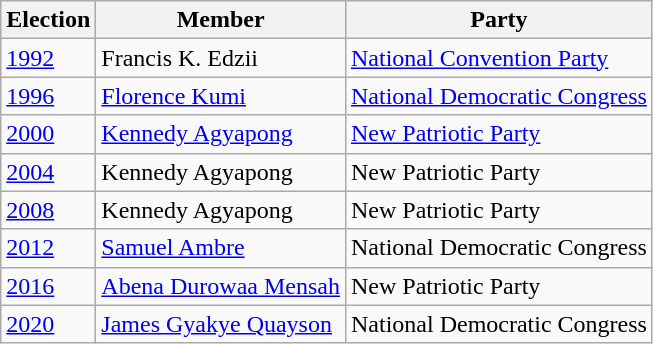<table class="wikitable">
<tr>
<th>Election</th>
<th>Member</th>
<th>Party</th>
</tr>
<tr>
<td><a href='#'>1992</a></td>
<td>Francis K. Edzii</td>
<td><a href='#'>National Convention Party</a></td>
</tr>
<tr>
<td><a href='#'>1996</a></td>
<td><a href='#'>Florence Kumi</a></td>
<td><a href='#'>National Democratic Congress</a></td>
</tr>
<tr>
<td><a href='#'>2000</a></td>
<td><a href='#'>Kennedy Agyapong</a></td>
<td><a href='#'>New Patriotic Party</a></td>
</tr>
<tr>
<td><a href='#'>2004</a></td>
<td>Kennedy Agyapong</td>
<td>New Patriotic Party</td>
</tr>
<tr>
<td><a href='#'>2008</a></td>
<td>Kennedy Agyapong</td>
<td>New Patriotic Party</td>
</tr>
<tr>
<td><a href='#'>2012</a></td>
<td><a href='#'>Samuel Ambre</a></td>
<td>National Democratic Congress</td>
</tr>
<tr>
<td><a href='#'>2016</a></td>
<td><a href='#'>Abena Durowaa Mensah</a></td>
<td>New Patriotic Party</td>
</tr>
<tr>
<td><a href='#'>2020</a></td>
<td><a href='#'>James Gyakye Quayson</a></td>
<td>National Democratic Congress</td>
</tr>
</table>
